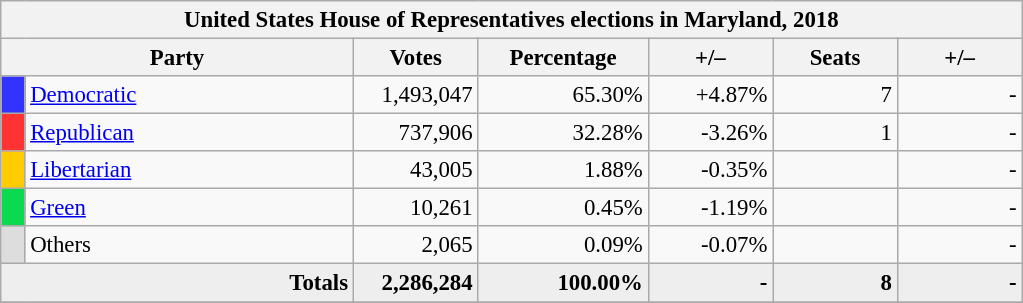<table class="wikitable" style="font-size: 95%;">
<tr>
<th colspan="7">United States House of Representatives elections in Maryland, 2018</th>
</tr>
<tr>
<th colspan=2 style="width: 15em">Party</th>
<th style="width: 5em">Votes</th>
<th style="width: 7em">Percentage</th>
<th style="width: 5em">+/–</th>
<th style="width: 5em">Seats</th>
<th style="width: 5em">+/–</th>
</tr>
<tr>
<th style="background-color:#3333FF; width: 3px"></th>
<td style="width: 130px"><a href='#'>Democratic</a></td>
<td align="right">1,493,047</td>
<td align="right">65.30%</td>
<td align="right">+4.87%</td>
<td align="right">7</td>
<td align="right">-</td>
</tr>
<tr>
<th style="background-color:#FF3333; width: 3px"></th>
<td style="width: 130px"><a href='#'>Republican</a></td>
<td align="right">737,906</td>
<td align="right">32.28%</td>
<td align="right">-3.26%</td>
<td align="right">1</td>
<td align="right">-</td>
</tr>
<tr>
<th style="background-color:#FFCC00; width: 3px"></th>
<td style="width: 130px"><a href='#'>Libertarian</a></td>
<td align="right">43,005</td>
<td align="right">1.88%</td>
<td align="right">-0.35%</td>
<td align="right"></td>
<td align="right">-</td>
</tr>
<tr>
<th style="background-color:#0BDA51; width: 3px"></th>
<td style="width: 130px"><a href='#'>Green</a></td>
<td align="right">10,261</td>
<td align="right">0.45%</td>
<td align="right">-1.19%</td>
<td align="right"></td>
<td align="right">-</td>
</tr>
<tr>
<th style="background-color:#DDDDDD; width: 3px"></th>
<td style="width: 130px">Others</td>
<td align="right">2,065</td>
<td align="right">0.09%</td>
<td align="right">-0.07%</td>
<td align="right"></td>
<td align="right">-</td>
</tr>
<tr bgcolor="#EEEEEE">
<td colspan="2" align="right"><strong>Totals</strong></td>
<td align="right"><strong>2,286,284</strong></td>
<td align="right"><strong>100.00%</strong></td>
<td align="right"><strong>-</strong></td>
<td align="right"><strong>8</strong></td>
<td align="right"><strong>-</strong></td>
</tr>
<tr bgcolor="#EEEEEE">
</tr>
</table>
